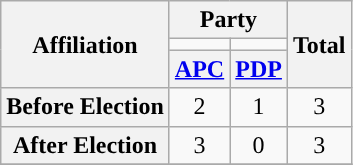<table class="wikitable" style="text-align:center">
<tr>
<th rowspan="3">Affiliation</th>
<th colspan="2">Party</th>
<th rowspan="3">Total</th>
</tr>
<tr>
<td style="background-color:"></td>
<td style="background-color:"></td>
</tr>
<tr>
<th><a href='#'>APC</a></th>
<th><a href='#'>PDP</a></th>
</tr>
<tr>
<th>Before Election</th>
<td>2</td>
<td>1</td>
<td>3</td>
</tr>
<tr>
<th>After Election</th>
<td>3</td>
<td>0</td>
<td>3</td>
</tr>
<tr>
</tr>
</table>
